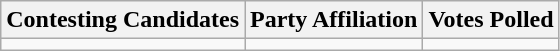<table class="wikitable sortable">
<tr>
<th>Contesting Candidates</th>
<th>Party Affiliation</th>
<th>Votes Polled</th>
</tr>
<tr>
<td></td>
<td></td>
<td></td>
</tr>
</table>
